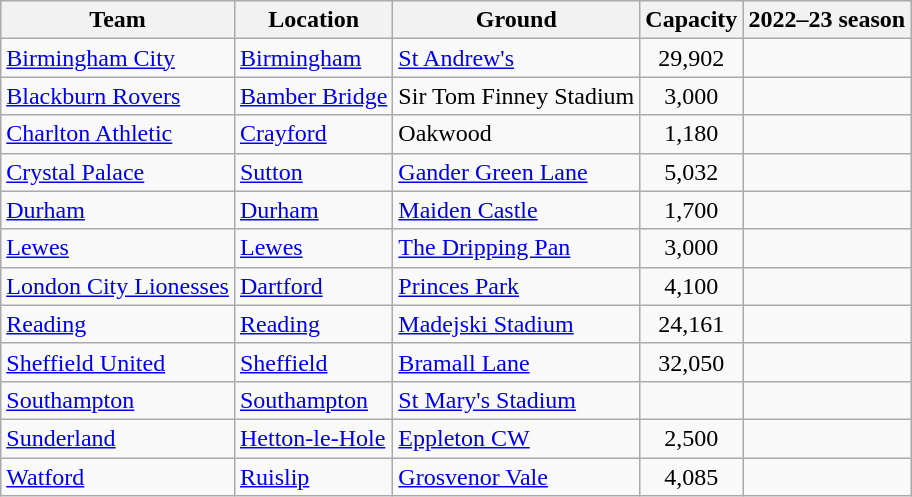<table class="wikitable sortable">
<tr>
<th>Team</th>
<th>Location</th>
<th>Ground</th>
<th>Capacity</th>
<th data-sort-type="number">2022–23 season</th>
</tr>
<tr>
<td><a href='#'>Birmingham City</a></td>
<td><a href='#'>Birmingham</a></td>
<td><a href='#'>St Andrew's</a></td>
<td style="text-align:center">29,902</td>
<td style="text-align:center"></td>
</tr>
<tr>
<td><a href='#'>Blackburn Rovers</a></td>
<td><a href='#'>Bamber Bridge</a></td>
<td>Sir Tom Finney Stadium</td>
<td style="text-align:center">3,000</td>
<td style="text-align:center"></td>
</tr>
<tr>
<td><a href='#'>Charlton Athletic</a></td>
<td><a href='#'>Crayford</a></td>
<td>Oakwood</td>
<td style="text-align:center">1,180</td>
<td style="text-align:center"></td>
</tr>
<tr>
<td><a href='#'>Crystal Palace</a></td>
<td><a href='#'>Sutton</a></td>
<td><a href='#'>Gander Green Lane</a></td>
<td style="text-align:center">5,032</td>
<td style="text-align:center"></td>
</tr>
<tr>
<td><a href='#'>Durham</a></td>
<td><a href='#'>Durham</a></td>
<td><a href='#'>Maiden Castle</a></td>
<td style="text-align:center">1,700</td>
<td style="text-align:center"></td>
</tr>
<tr>
<td><a href='#'>Lewes</a></td>
<td><a href='#'>Lewes</a></td>
<td><a href='#'>The Dripping Pan</a></td>
<td style="text-align:center">3,000</td>
<td style="text-align:center"></td>
</tr>
<tr>
<td><a href='#'>London City Lionesses</a></td>
<td><a href='#'>Dartford</a></td>
<td><a href='#'>Princes Park</a></td>
<td style="text-align:center">4,100</td>
<td style="text-align:center"></td>
</tr>
<tr>
<td><a href='#'>Reading</a></td>
<td><a href='#'>Reading</a></td>
<td><a href='#'>Madejski Stadium</a></td>
<td style="text-align:center">24,161</td>
<td style="text-align:center"></td>
</tr>
<tr>
<td><a href='#'>Sheffield United</a></td>
<td><a href='#'>Sheffield</a></td>
<td><a href='#'>Bramall Lane</a></td>
<td style="text-align:center">32,050</td>
<td style="text-align:center"></td>
</tr>
<tr>
<td><a href='#'>Southampton</a></td>
<td><a href='#'>Southampton</a></td>
<td><a href='#'>St Mary's Stadium</a></td>
<td style="text-align:center"></td>
<td style="text-align:center"></td>
</tr>
<tr>
<td><a href='#'>Sunderland</a></td>
<td><a href='#'>Hetton-le-Hole</a></td>
<td><a href='#'>Eppleton CW</a></td>
<td style="text-align:center">2,500</td>
<td style="text-align:center"></td>
</tr>
<tr>
<td><a href='#'>Watford</a></td>
<td><a href='#'>Ruislip</a></td>
<td><a href='#'>Grosvenor Vale</a></td>
<td style="text-align:center">4,085</td>
<td style="text-align:center"></td>
</tr>
</table>
